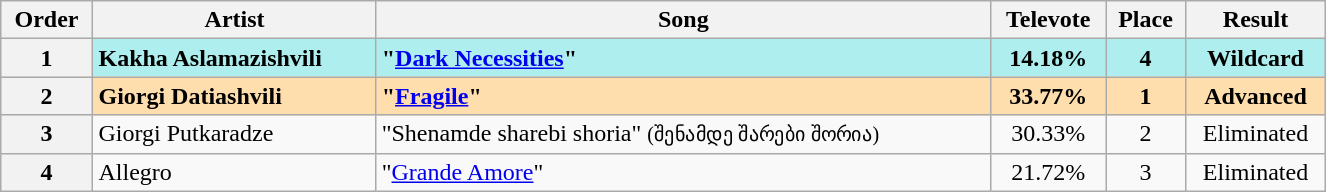<table class="sortable wikitable plainrowheaders" style="margin: 1em auto 1em auto; text-align:left; width:70%">
<tr>
<th width="7%">Order</th>
<th scope="col">Artist</th>
<th scope="col">Song</th>
<th scope="col">Televote</th>
<th scope="col">Place</th>
<th scope="col">Result</th>
</tr>
<tr style="font-weight:bold; background:paleturquoise">
<th scope="row" style="text-align:center">1</th>
<td>Kakha Aslamazishvili</td>
<td>"<a href='#'>Dark Necessities</a>"</td>
<td align="center">14.18%</td>
<td align="center">4</td>
<td align="center">Wildcard</td>
</tr>
<tr style="font-weight:bold; background:navajowhite">
<th scope="row" style="text-align:center">2</th>
<td>Giorgi Datiashvili</td>
<td>"<a href='#'>Fragile</a>"</td>
<td align="center">33.77%</td>
<td align="center">1</td>
<td align="center">Advanced</td>
</tr>
<tr>
<th scope="row" style="text-align:center">3</th>
<td>Giorgi Putkaradze</td>
<td>"Shenamde sharebi shoria" <small>(შენამდე შარები შორია)</small></td>
<td align="center">30.33%</td>
<td align="center">2</td>
<td align="center">Eliminated</td>
</tr>
<tr>
<th scope="row" style="text-align:center">4</th>
<td>Allegro</td>
<td>"<a href='#'>Grande Amore</a>"</td>
<td align="center">21.72%</td>
<td align="center">3</td>
<td align="center">Eliminated</td>
</tr>
</table>
